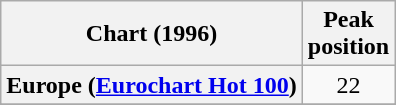<table class="wikitable sortable plainrowheaders" style="text-align:center">
<tr>
<th>Chart (1996)</th>
<th>Peak<br>position</th>
</tr>
<tr>
<th scope="row">Europe (<a href='#'>Eurochart Hot 100</a>)</th>
<td>22</td>
</tr>
<tr>
</tr>
<tr>
</tr>
<tr>
</tr>
</table>
